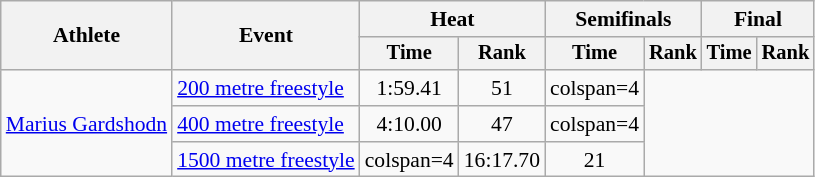<table class=wikitable style="font-size:90%">
<tr>
<th rowspan="2">Athlete</th>
<th rowspan="2">Event</th>
<th colspan="2">Heat</th>
<th colspan="2">Semifinals</th>
<th colspan="2">Final</th>
</tr>
<tr style="font-size:95%">
<th>Time</th>
<th>Rank</th>
<th>Time</th>
<th>Rank</th>
<th>Time</th>
<th>Rank</th>
</tr>
<tr align=center>
<td align=left rowspan=3><a href='#'>Marius Gardshodn</a></td>
<td align=left><a href='#'>200 metre freestyle</a></td>
<td>1:59.41</td>
<td>51</td>
<td>colspan=4 </td>
</tr>
<tr align=center>
<td align=left><a href='#'>400 metre freestyle</a></td>
<td>4:10.00</td>
<td>47</td>
<td>colspan=4 </td>
</tr>
<tr align=center>
<td align=left><a href='#'>1500 metre freestyle</a></td>
<td>colspan=4 </td>
<td>16:17.70</td>
<td>21</td>
</tr>
</table>
